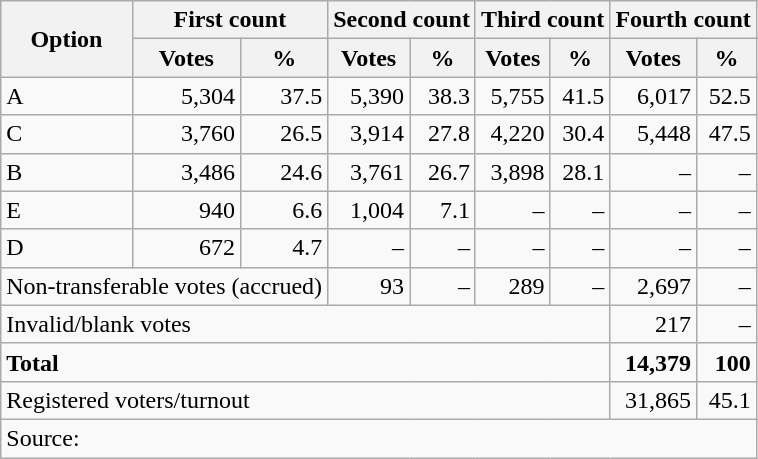<table class="wikitable" style=text-align:right>
<tr>
<th rowspan=2>Option</th>
<th colspan=2>First count</th>
<th colspan=2>Second count</th>
<th colspan=2>Third count</th>
<th colspan=2>Fourth count</th>
</tr>
<tr>
<th>Votes</th>
<th>%</th>
<th>Votes</th>
<th>%</th>
<th>Votes</th>
<th>%</th>
<th>Votes</th>
<th>%</th>
</tr>
<tr>
<td align=left>A</td>
<td>5,304</td>
<td>37.5</td>
<td>5,390</td>
<td>38.3</td>
<td>5,755</td>
<td>41.5</td>
<td>6,017</td>
<td>52.5</td>
</tr>
<tr>
<td align=left>C</td>
<td>3,760</td>
<td>26.5</td>
<td>3,914</td>
<td>27.8</td>
<td>4,220</td>
<td>30.4</td>
<td>5,448</td>
<td>47.5</td>
</tr>
<tr>
<td align=left>B</td>
<td>3,486</td>
<td>24.6</td>
<td>3,761</td>
<td>26.7</td>
<td>3,898</td>
<td>28.1</td>
<td>–</td>
<td>–</td>
</tr>
<tr>
<td align=left>E</td>
<td>940</td>
<td>6.6</td>
<td>1,004</td>
<td>7.1</td>
<td>–</td>
<td>–</td>
<td>–</td>
<td>–</td>
</tr>
<tr>
<td align=left>D</td>
<td>672</td>
<td>4.7</td>
<td>–</td>
<td>–</td>
<td>–</td>
<td>–</td>
<td>–</td>
<td>–</td>
</tr>
<tr>
<td align=left colspan=3>Non-transferable votes (accrued)</td>
<td>93</td>
<td>–</td>
<td>289</td>
<td>–</td>
<td>2,697</td>
<td>–</td>
</tr>
<tr>
<td align=left colspan=7>Invalid/blank votes</td>
<td>217</td>
<td>–</td>
</tr>
<tr>
<td align=left colspan=7><strong>Total</strong></td>
<td><strong>14,379</strong></td>
<td><strong>100</strong></td>
</tr>
<tr>
<td align=left colspan=7>Registered voters/turnout</td>
<td>31,865</td>
<td>45.1</td>
</tr>
<tr>
<td align=left colspan=10>Source:  </td>
</tr>
</table>
